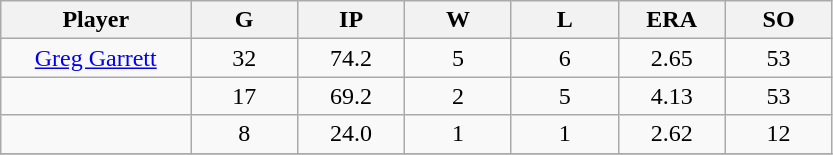<table class="wikitable sortable">
<tr>
<th bgcolor="#DDDDFF" width="16%">Player</th>
<th bgcolor="#DDDDFF" width="9%">G</th>
<th bgcolor="#DDDDFF" width="9%">IP</th>
<th bgcolor="#DDDDFF" width="9%">W</th>
<th bgcolor="#DDDDFF" width="9%">L</th>
<th bgcolor="#DDDDFF" width="9%">ERA</th>
<th bgcolor="#DDDDFF" width="9%">SO</th>
</tr>
<tr align="center">
<td><a href='#'>Greg Garrett</a></td>
<td>32</td>
<td>74.2</td>
<td>5</td>
<td>6</td>
<td>2.65</td>
<td>53</td>
</tr>
<tr align="center">
<td></td>
<td>17</td>
<td>69.2</td>
<td>2</td>
<td>5</td>
<td>4.13</td>
<td>53</td>
</tr>
<tr align="center">
<td></td>
<td>8</td>
<td>24.0</td>
<td>1</td>
<td>1</td>
<td>2.62</td>
<td>12</td>
</tr>
<tr align="center">
</tr>
</table>
